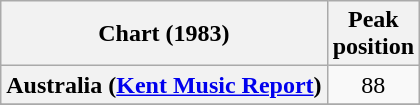<table class="wikitable sortable plainrowheaders" style="text-align:center">
<tr>
<th>Chart (1983)</th>
<th>Peak<br>position</th>
</tr>
<tr>
<th scope="row">Australia (<a href='#'>Kent Music Report</a>)</th>
<td>88</td>
</tr>
<tr>
</tr>
<tr>
</tr>
</table>
